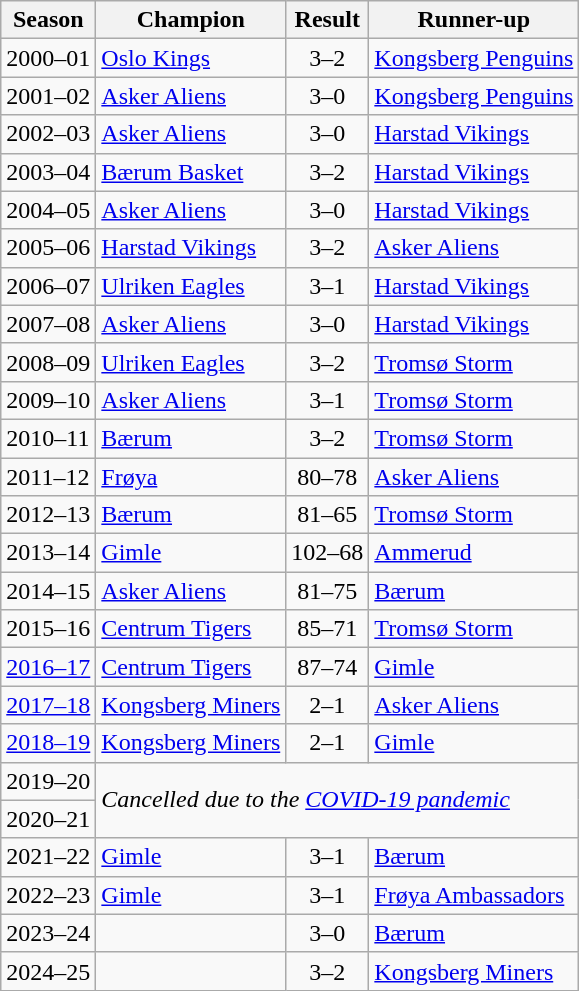<table class="wikitable">
<tr>
<th>Season</th>
<th>Champion</th>
<th>Result</th>
<th>Runner-up</th>
</tr>
<tr>
<td>2000–01</td>
<td><a href='#'>Oslo Kings</a></td>
<td align=center>3–2</td>
<td><a href='#'>Kongsberg Penguins</a></td>
</tr>
<tr>
<td>2001–02</td>
<td><a href='#'>Asker Aliens</a></td>
<td align=center>3–0</td>
<td><a href='#'>Kongsberg Penguins</a></td>
</tr>
<tr>
<td>2002–03</td>
<td><a href='#'>Asker Aliens</a></td>
<td align=center>3–0</td>
<td><a href='#'>Harstad Vikings</a></td>
</tr>
<tr>
<td>2003–04</td>
<td><a href='#'>Bærum Basket</a></td>
<td align=center>3–2</td>
<td><a href='#'>Harstad Vikings</a></td>
</tr>
<tr>
<td>2004–05</td>
<td><a href='#'>Asker Aliens</a></td>
<td align=center>3–0</td>
<td><a href='#'>Harstad Vikings</a></td>
</tr>
<tr>
<td>2005–06</td>
<td><a href='#'>Harstad Vikings</a></td>
<td align=center>3–2</td>
<td><a href='#'>Asker Aliens</a></td>
</tr>
<tr>
<td>2006–07</td>
<td><a href='#'>Ulriken Eagles</a></td>
<td align=center>3–1</td>
<td><a href='#'>Harstad Vikings</a></td>
</tr>
<tr>
<td>2007–08</td>
<td><a href='#'>Asker Aliens</a></td>
<td align=center>3–0</td>
<td><a href='#'>Harstad Vikings</a></td>
</tr>
<tr>
<td>2008–09</td>
<td><a href='#'>Ulriken Eagles</a></td>
<td align=center>3–2</td>
<td><a href='#'>Tromsø Storm</a></td>
</tr>
<tr>
<td>2009–10</td>
<td><a href='#'>Asker Aliens</a></td>
<td align=center>3–1</td>
<td><a href='#'>Tromsø Storm</a></td>
</tr>
<tr>
<td>2010–11</td>
<td><a href='#'>Bærum</a></td>
<td align="center">3–2</td>
<td><a href='#'>Tromsø Storm</a></td>
</tr>
<tr>
<td>2011–12</td>
<td><a href='#'>Frøya</a></td>
<td align="center">80–78</td>
<td><a href='#'>Asker Aliens</a></td>
</tr>
<tr>
<td>2012–13</td>
<td><a href='#'>Bærum</a></td>
<td align="center">81–65</td>
<td><a href='#'>Tromsø Storm</a></td>
</tr>
<tr>
<td>2013–14</td>
<td><a href='#'>Gimle</a></td>
<td align=center>102–68</td>
<td><a href='#'>Ammerud</a></td>
</tr>
<tr>
<td>2014–15</td>
<td><a href='#'>Asker Aliens</a></td>
<td align=center>81–75</td>
<td><a href='#'>Bærum</a></td>
</tr>
<tr>
<td>2015–16</td>
<td><a href='#'>Centrum Tigers</a></td>
<td align=center>85–71</td>
<td><a href='#'>Tromsø Storm</a></td>
</tr>
<tr>
<td><a href='#'>2016–17</a></td>
<td><a href='#'>Centrum Tigers</a></td>
<td align=center>87–74</td>
<td><a href='#'>Gimle</a></td>
</tr>
<tr>
<td><a href='#'>2017–18</a></td>
<td><a href='#'>Kongsberg Miners</a></td>
<td align=center>2–1</td>
<td><a href='#'>Asker Aliens</a></td>
</tr>
<tr>
<td><a href='#'>2018–19</a></td>
<td><a href='#'>Kongsberg Miners</a></td>
<td align=center>2–1</td>
<td><a href='#'>Gimle</a></td>
</tr>
<tr>
<td>2019–20</td>
<td colspan="3" rowspan="2"><em>Cancelled due to the <a href='#'>COVID-19 pandemic</a></em></td>
</tr>
<tr>
<td>2020–21</td>
</tr>
<tr>
<td>2021–22</td>
<td><a href='#'>Gimle</a></td>
<td align="center">3–1</td>
<td><a href='#'>Bærum</a></td>
</tr>
<tr>
<td>2022–23</td>
<td><a href='#'>Gimle</a></td>
<td align="center">3–1</td>
<td><a href='#'>Frøya Ambassadors</a></td>
</tr>
<tr>
<td>2023–24</td>
<td></td>
<td align="center">3–0</td>
<td><a href='#'>Bærum</a></td>
</tr>
<tr>
<td>2024–25</td>
<td></td>
<td align=center>3–2</td>
<td><a href='#'>Kongsberg Miners</a></td>
</tr>
</table>
